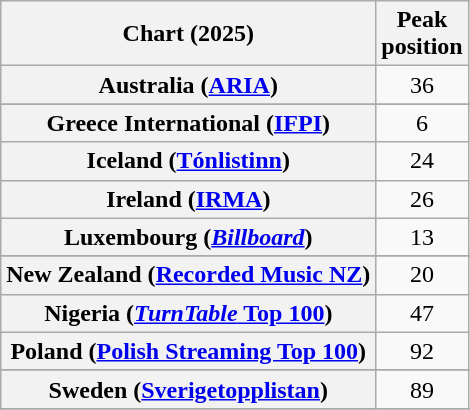<table class="wikitable sortable plainrowheaders" style="text-align:center">
<tr>
<th scope="col">Chart (2025)</th>
<th scope="col">Peak<br>position</th>
</tr>
<tr>
<th scope="row">Australia (<a href='#'>ARIA</a>)</th>
<td>36</td>
</tr>
<tr>
</tr>
<tr>
</tr>
<tr>
</tr>
<tr>
</tr>
<tr>
</tr>
<tr>
<th scope="row">Greece International (<a href='#'>IFPI</a>)</th>
<td>6</td>
</tr>
<tr>
<th scope="row">Iceland (<a href='#'>Tónlistinn</a>)</th>
<td>24</td>
</tr>
<tr>
<th scope="row">Ireland (<a href='#'>IRMA</a>)</th>
<td>26</td>
</tr>
<tr>
<th scope="row">Luxembourg (<em><a href='#'>Billboard</a></em>)</th>
<td>13</td>
</tr>
<tr>
</tr>
<tr>
<th scope="row">New Zealand (<a href='#'>Recorded Music NZ</a>)</th>
<td>20</td>
</tr>
<tr>
<th scope="row">Nigeria (<a href='#'><em>TurnTable</em> Top 100</a>)</th>
<td>47</td>
</tr>
<tr>
<th scope="row">Poland (<a href='#'>Polish Streaming Top 100</a>)</th>
<td>92</td>
</tr>
<tr>
</tr>
<tr>
<th scope="row">Sweden (<a href='#'>Sverigetopplistan</a>)</th>
<td>89</td>
</tr>
<tr>
</tr>
<tr>
</tr>
<tr>
</tr>
<tr>
</tr>
<tr>
</tr>
</table>
